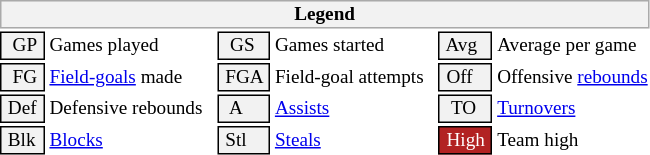<table class="toccolours" style="font-size: 80%; white-space: nowrap;">
<tr>
<th colspan="6" style="background-color: #F2F2F2; border: 1px solid #AAAAAA;">Legend</th>
</tr>
<tr>
<td style="background-color: #F2F2F2; border: 1px solid black;">  GP </td>
<td>Games played</td>
<td style="background-color: #F2F2F2; border: 1px solid black">  GS </td>
<td>Games started</td>
<td style="background-color: #F2F2F2; border: 1px solid black"> Avg </td>
<td>Average per game</td>
</tr>
<tr>
<td style="background-color: #F2F2F2; border: 1px solid black">  FG </td>
<td style="padding-right: 8px"><a href='#'>Field-goals</a> made</td>
<td style="background-color: #F2F2F2; border: 1px solid black"> FGA </td>
<td style="padding-right: 8px">Field-goal attempts</td>
<td style="background-color: #F2F2F2; border: 1px solid black;"> Off </td>
<td>Offensive <a href='#'>rebounds</a></td>
</tr>
<tr>
<td style="background-color: #F2F2F2; border: 1px solid black;"> Def </td>
<td style="padding-right: 8px">Defensive rebounds</td>
<td style="background-color: #F2F2F2; border: 1px solid black">  A </td>
<td style="padding-right: 8px"><a href='#'>Assists</a></td>
<td style="background-color: #F2F2F2; border: 1px solid black">  TO</td>
<td><a href='#'>Turnovers</a></td>
</tr>
<tr>
<td style="background-color: #F2F2F2; border: 1px solid black;"> Blk </td>
<td><a href='#'>Blocks</a></td>
<td style="background-color: #F2F2F2; border: 1px solid black"> Stl </td>
<td><a href='#'>Steals</a></td>
<td style="background:#B22222; color:#ffffff; border: 1px solid black"> High </td>
<td>Team high</td>
</tr>
<tr>
</tr>
</table>
